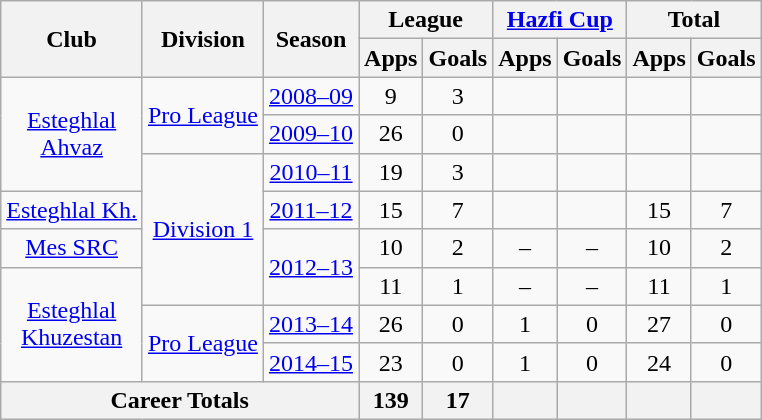<table class="wikitable" style="text-align: center;">
<tr>
<th rowspan="2">Club</th>
<th rowspan="2">Division</th>
<th rowspan="2">Season</th>
<th colspan="2">League</th>
<th colspan="2"><a href='#'>Hazfi Cup</a></th>
<th colspan="2">Total</th>
</tr>
<tr>
<th>Apps</th>
<th>Goals</th>
<th>Apps</th>
<th>Goals</th>
<th>Apps</th>
<th>Goals</th>
</tr>
<tr>
<td rowspan="3"><a href='#'>Esteghlal<br>Ahvaz</a></td>
<td rowspan="2"><a href='#'>Pro League</a></td>
<td><a href='#'>2008–09</a></td>
<td>9</td>
<td>3</td>
<td></td>
<td></td>
<td></td>
<td></td>
</tr>
<tr>
<td><a href='#'>2009–10</a></td>
<td>26</td>
<td>0</td>
<td></td>
<td></td>
<td></td>
<td></td>
</tr>
<tr>
<td rowspan="4"><a href='#'>Division 1</a></td>
<td><a href='#'>2010–11</a></td>
<td>19</td>
<td>3</td>
<td></td>
<td></td>
<td></td>
<td></td>
</tr>
<tr>
<td><a href='#'>Esteghlal Kh.</a></td>
<td><a href='#'>2011–12</a></td>
<td>15</td>
<td>7</td>
<td></td>
<td></td>
<td>15</td>
<td>7</td>
</tr>
<tr>
<td><a href='#'>Mes SRC</a></td>
<td rowspan="2"><a href='#'>2012–13</a></td>
<td>10</td>
<td>2</td>
<td>–</td>
<td>–</td>
<td>10</td>
<td>2</td>
</tr>
<tr>
<td rowspan="3"><a href='#'>Esteghlal<br>Khuzestan</a></td>
<td>11</td>
<td>1</td>
<td>–</td>
<td>–</td>
<td>11</td>
<td>1</td>
</tr>
<tr>
<td rowspan="2"><a href='#'>Pro League</a></td>
<td><a href='#'>2013–14</a></td>
<td>26</td>
<td>0</td>
<td>1</td>
<td>0</td>
<td>27</td>
<td>0</td>
</tr>
<tr>
<td><a href='#'>2014–15</a></td>
<td>23</td>
<td>0</td>
<td>1</td>
<td>0</td>
<td>24</td>
<td>0</td>
</tr>
<tr>
<th colspan=3>Career Totals</th>
<th>139</th>
<th>17</th>
<th></th>
<th></th>
<th></th>
<th></th>
</tr>
</table>
